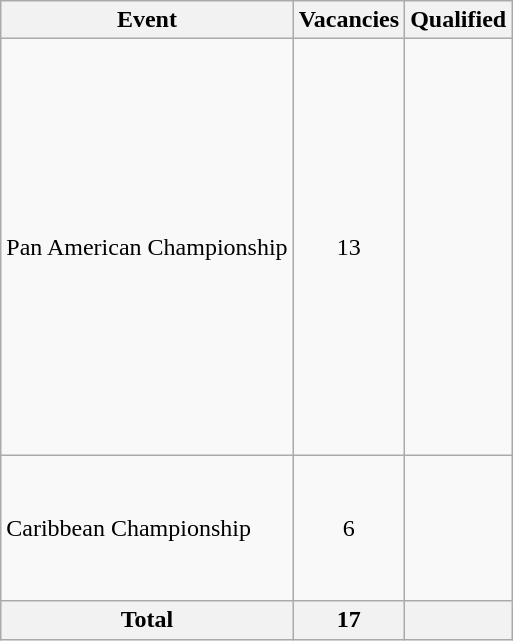<table class="wikitable">
<tr>
<th>Event</th>
<th>Vacancies</th>
<th>Qualified</th>
</tr>
<tr>
<td>Pan American Championship</td>
<td style="text-align:center;">13</td>
<td><br><br><br><br><s></s><br><br><br><br><br><br><br><s></s><br><br><br><br></td>
</tr>
<tr>
<td>Caribbean Championship</td>
<td style="text-align:center;">6</td>
<td><br><br><br><br><br></td>
</tr>
<tr>
<th>Total</th>
<th>17</th>
<th></th>
</tr>
</table>
